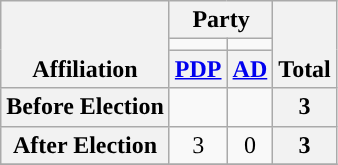<table class=wikitable style="text-align:center">
<tr style="vertical-align:bottom;">
<th rowspan=3>Affiliation</th>
<th colspan=2>Party</th>
<th rowspan=3>Total</th>
</tr>
<tr>
<td style="background-color:"></td>
<td style="background-color:"></td>
</tr>
<tr>
<th><a href='#'>PDP</a></th>
<th><a href='#'>AD</a></th>
</tr>
<tr>
<th>Before Election</th>
<td></td>
<td></td>
<th>3</th>
</tr>
<tr>
<th>After Election</th>
<td>3</td>
<td>0</td>
<th>3</th>
</tr>
<tr>
</tr>
</table>
